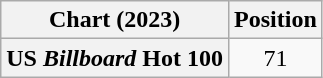<table class="wikitable sortable plainrowheaders" style="text-align:center">
<tr>
<th scope="col">Chart (2023)</th>
<th scope="col">Position</th>
</tr>
<tr>
<th scope="row">US <em>Billboard</em> Hot 100</th>
<td>71</td>
</tr>
</table>
